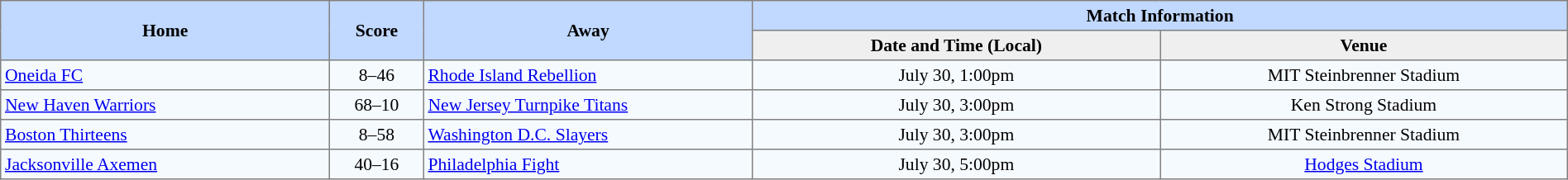<table border="1" cellpadding="3" cellspacing="0" style="border-collapse:collapse; font-size:90%; width:100%">
<tr style="background:#c1d8ff;">
<th rowspan="2" style="width:21%;">Home</th>
<th rowspan="2" style="width:6%;">Score</th>
<th rowspan="2" style="width:21%;">Away</th>
<th colspan=6>Match Information</th>
</tr>
<tr style="background:#efefef;">
<th width=26%>Date and Time (Local)</th>
<th width=26%>Venue</th>
</tr>
<tr style="text-align:center; background:#f5faff;">
<td align=left> <a href='#'>Oneida FC</a></td>
<td>8–46</td>
<td align=left> <a href='#'>Rhode Island Rebellion</a></td>
<td>July 30, 1:00pm</td>
<td>MIT Steinbrenner Stadium</td>
</tr>
<tr style="text-align:center; background:#f5faff;">
<td align=left> <a href='#'>New Haven Warriors</a></td>
<td>68–10</td>
<td align=left> <a href='#'>New Jersey Turnpike Titans</a></td>
<td>July 30, 3:00pm</td>
<td>Ken Strong Stadium</td>
</tr>
<tr style="text-align:center; background:#f5faff;">
<td align=left> <a href='#'>Boston Thirteens</a></td>
<td>8–58</td>
<td align=left> <a href='#'>Washington D.C. Slayers</a></td>
<td>July 30, 3:00pm</td>
<td>MIT Steinbrenner Stadium</td>
</tr>
<tr style="text-align:center; background:#f5faff;">
<td align=left> <a href='#'>Jacksonville Axemen</a></td>
<td>40–16</td>
<td align=left> <a href='#'>Philadelphia Fight</a></td>
<td>July 30, 5:00pm</td>
<td><a href='#'>Hodges Stadium</a></td>
</tr>
</table>
